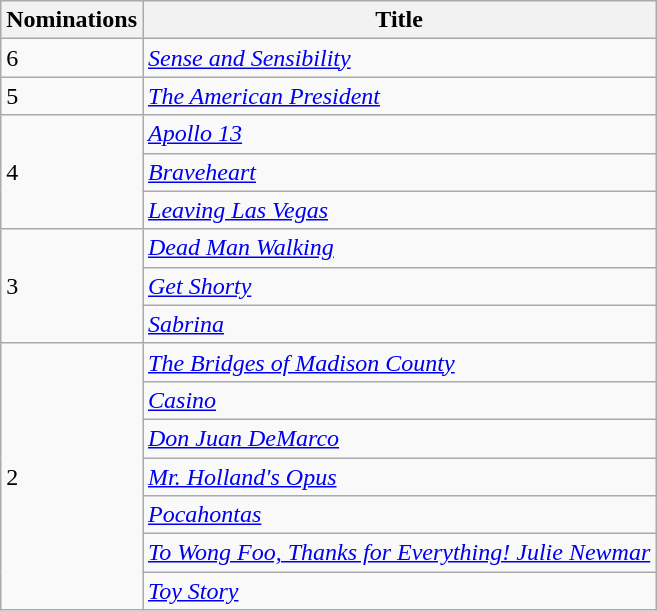<table class="wikitable">
<tr>
<th>Nominations</th>
<th>Title</th>
</tr>
<tr>
<td>6</td>
<td><em><a href='#'>Sense and Sensibility</a></em></td>
</tr>
<tr>
<td>5</td>
<td><em><a href='#'>The American President</a></em></td>
</tr>
<tr>
<td rowspan="3">4</td>
<td><em><a href='#'>Apollo 13</a></em></td>
</tr>
<tr>
<td><em><a href='#'>Braveheart</a></em></td>
</tr>
<tr>
<td><em><a href='#'>Leaving Las Vegas</a></em></td>
</tr>
<tr>
<td rowspan="3">3</td>
<td><em><a href='#'>Dead Man Walking</a></em></td>
</tr>
<tr>
<td><em><a href='#'>Get Shorty</a></em></td>
</tr>
<tr>
<td><em><a href='#'>Sabrina</a></em></td>
</tr>
<tr>
<td rowspan="7">2</td>
<td><em><a href='#'>The Bridges of Madison County</a></em></td>
</tr>
<tr>
<td><em><a href='#'>Casino</a></em></td>
</tr>
<tr>
<td><em><a href='#'>Don Juan DeMarco</a></em></td>
</tr>
<tr>
<td><em><a href='#'>Mr. Holland's Opus</a></em></td>
</tr>
<tr>
<td><em><a href='#'>Pocahontas</a></em></td>
</tr>
<tr>
<td><em><a href='#'>To Wong Foo, Thanks for Everything! Julie Newmar</a></em></td>
</tr>
<tr>
<td><em><a href='#'>Toy Story</a></em></td>
</tr>
</table>
